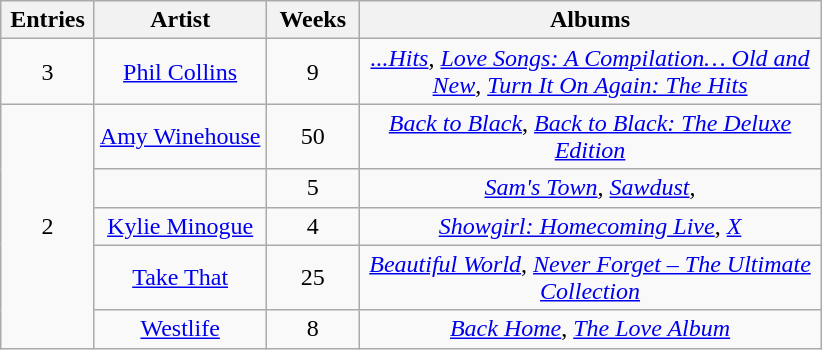<table class="wikitable sortable" style="text-align: center;">
<tr>
<th scope="col" style="width:55px;" data-sort-type="number">Entries</th>
<th scope="col" style="text-align:center;">Artist</th>
<th scope="col" style="width:55px;" data-sort-type="number">Weeks</th>
<th scope="col" style="width:300px;">Albums</th>
</tr>
<tr>
<td rowspan="1">3</td>
<td><a href='#'>Phil Collins</a></td>
<td>9</td>
<td><em><a href='#'>...Hits</a></em>, <em><a href='#'>Love Songs: A Compilation… Old and New</a></em>, <em><a href='#'>Turn It On Again: The Hits</a></em></td>
</tr>
<tr>
<td rowspan="6">2</td>
<td><a href='#'>Amy Winehouse</a></td>
<td>50</td>
<td><em><a href='#'>Back to Black</a></em>, <em><a href='#'>Back to Black: The Deluxe Edition</a></em></td>
</tr>
<tr>
<td></td>
<td>5</td>
<td><em><a href='#'>Sam's Town</a></em>, <em><a href='#'>Sawdust</a></em>,</td>
</tr>
<tr>
<td><a href='#'>Kylie Minogue</a></td>
<td>4</td>
<td><em><a href='#'>Showgirl: Homecoming Live</a></em>, <em><a href='#'>X</a></em></td>
</tr>
<tr>
<td><a href='#'>Take That</a></td>
<td>25</td>
<td><em><a href='#'>Beautiful World</a></em>, <em><a href='#'>Never Forget – The Ultimate Collection</a></em></td>
</tr>
<tr>
<td><a href='#'>Westlife</a></td>
<td>8</td>
<td><em><a href='#'>Back Home</a></em>, <em><a href='#'>The Love Album</a></em></td>
</tr>
</table>
